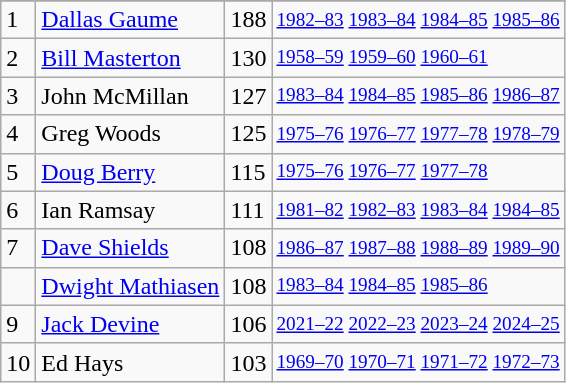<table class="wikitable">
<tr>
</tr>
<tr>
<td>1</td>
<td><a href='#'>Dallas Gaume</a></td>
<td>188</td>
<td style="font-size:80%;"><a href='#'>1982–83</a> <a href='#'>1983–84</a> <a href='#'>1984–85</a> <a href='#'>1985–86</a></td>
</tr>
<tr>
<td>2</td>
<td><a href='#'>Bill Masterton</a></td>
<td>130</td>
<td style="font-size:80%;"><a href='#'>1958–59</a> <a href='#'>1959–60</a> <a href='#'>1960–61</a></td>
</tr>
<tr>
<td>3</td>
<td>John McMillan</td>
<td>127</td>
<td style="font-size:80%;"><a href='#'>1983–84</a> <a href='#'>1984–85</a> <a href='#'>1985–86</a> <a href='#'>1986–87</a></td>
</tr>
<tr>
<td>4</td>
<td>Greg Woods</td>
<td>125</td>
<td style="font-size:80%;"><a href='#'>1975–76</a> <a href='#'>1976–77</a> <a href='#'>1977–78</a> <a href='#'>1978–79</a></td>
</tr>
<tr>
<td>5</td>
<td><a href='#'>Doug Berry</a></td>
<td>115</td>
<td style="font-size:80%;"><a href='#'>1975–76</a> <a href='#'>1976–77</a> <a href='#'>1977–78</a></td>
</tr>
<tr>
<td>6</td>
<td>Ian Ramsay</td>
<td>111</td>
<td style="font-size:80%;"><a href='#'>1981–82</a> <a href='#'>1982–83</a> <a href='#'>1983–84</a> <a href='#'>1984–85</a></td>
</tr>
<tr>
<td>7</td>
<td><a href='#'>Dave Shields</a></td>
<td>108</td>
<td style="font-size:80%;"><a href='#'>1986–87</a> <a href='#'>1987–88</a> <a href='#'>1988–89</a> <a href='#'>1989–90</a></td>
</tr>
<tr>
<td></td>
<td><a href='#'>Dwight Mathiasen</a></td>
<td>108</td>
<td style="font-size:80%;"><a href='#'>1983–84</a> <a href='#'>1984–85</a> <a href='#'>1985–86</a></td>
</tr>
<tr>
<td>9</td>
<td><a href='#'>Jack Devine</a></td>
<td>106</td>
<td style="font-size:80%;"><a href='#'>2021–22</a> <a href='#'>2022–23</a> <a href='#'>2023–24</a> <a href='#'>2024–25</a></td>
</tr>
<tr>
<td>10</td>
<td>Ed Hays</td>
<td>103</td>
<td style="font-size:80%;"><a href='#'>1969–70</a> <a href='#'>1970–71</a> <a href='#'>1971–72</a> <a href='#'>1972–73</a></td>
</tr>
</table>
